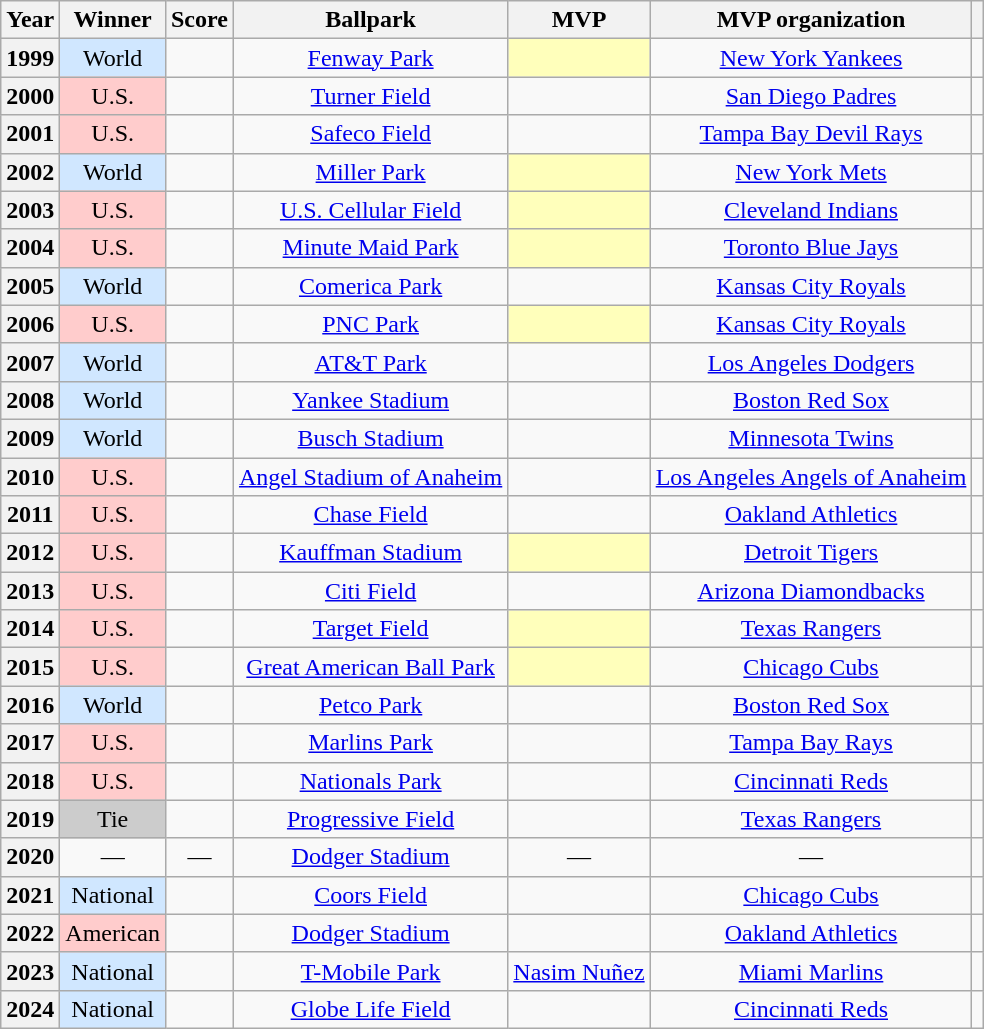<table class="wikitable sortable plainrowheaders" style="text-align:center;">
<tr>
<th scope="col">Year</th>
<th scope="col">Winner</th>
<th scope="col">Score</th>
<th scope="col">Ballpark</th>
<th scope="col">MVP</th>
<th scope="col">MVP organization</th>
<th scope="col" class=unsortable></th>
</tr>
<tr>
<th scope="row" style="text-align:center">1999</th>
<td bgcolor=#d0e7ff>World</td>
<td></td>
<td><a href='#'>Fenway Park</a></td>
<td style="text-align:center; background:#ffb;"></td>
<td><a href='#'>New York Yankees</a></td>
<td></td>
</tr>
<tr>
<th scope="row" style="text-align:center">2000</th>
<td bgcolor=#ffcccc>U.S.</td>
<td></td>
<td><a href='#'>Turner Field</a></td>
<td></td>
<td><a href='#'>San Diego Padres</a></td>
<td></td>
</tr>
<tr>
<th scope="row" style="text-align:center">2001</th>
<td bgcolor=#ffcccc>U.S.</td>
<td></td>
<td><a href='#'>Safeco Field</a></td>
<td></td>
<td><a href='#'>Tampa Bay Devil Rays</a></td>
<td></td>
</tr>
<tr>
<th scope="row" style="text-align:center">2002</th>
<td bgcolor=#d0e7ff>World</td>
<td></td>
<td><a href='#'>Miller Park</a></td>
<td style="text-align:center; background:#ffb;"></td>
<td><a href='#'>New York Mets</a></td>
<td></td>
</tr>
<tr>
<th scope="row" style="text-align:center">2003</th>
<td bgcolor=#ffcccc>U.S.</td>
<td></td>
<td><a href='#'>U.S. Cellular Field</a></td>
<td style="text-align:center; background:#ffb;"></td>
<td><a href='#'>Cleveland Indians</a></td>
<td></td>
</tr>
<tr>
<th scope="row" style="text-align:center">2004</th>
<td bgcolor=#ffcccc>U.S.</td>
<td></td>
<td><a href='#'>Minute Maid Park</a></td>
<td style="text-align:center; background:#ffb;"></td>
<td><a href='#'>Toronto Blue Jays</a></td>
<td></td>
</tr>
<tr>
<th scope="row" style="text-align:center">2005</th>
<td bgcolor=#d0e7ff>World</td>
<td></td>
<td><a href='#'>Comerica Park</a></td>
<td></td>
<td><a href='#'>Kansas City Royals</a></td>
<td></td>
</tr>
<tr>
<th scope="row" style="text-align:center">2006</th>
<td bgcolor=#ffcccc>U.S.</td>
<td></td>
<td><a href='#'>PNC Park</a></td>
<td style="text-align:center; background:#ffb;"></td>
<td><a href='#'>Kansas City Royals</a></td>
<td></td>
</tr>
<tr>
<th scope="row" style="text-align:center">2007</th>
<td bgcolor=#d0e7ff>World</td>
<td></td>
<td><a href='#'>AT&T Park</a></td>
<td></td>
<td><a href='#'>Los Angeles Dodgers</a></td>
<td></td>
</tr>
<tr>
<th scope="row" style="text-align:center">2008</th>
<td bgcolor=#d0e7ff>World</td>
<td></td>
<td><a href='#'>Yankee Stadium</a></td>
<td></td>
<td><a href='#'>Boston Red Sox</a></td>
<td></td>
</tr>
<tr>
<th scope="row" style="text-align:center">2009</th>
<td bgcolor=#d0e7ff>World</td>
<td></td>
<td><a href='#'>Busch Stadium</a></td>
<td></td>
<td><a href='#'>Minnesota Twins</a></td>
<td></td>
</tr>
<tr>
<th scope="row" style="text-align:center">2010</th>
<td bgcolor=#ffcccc>U.S.</td>
<td></td>
<td><a href='#'>Angel Stadium of Anaheim</a></td>
<td></td>
<td><a href='#'>Los Angeles Angels of Anaheim</a></td>
<td></td>
</tr>
<tr>
<th scope="row" style="text-align:center">2011</th>
<td bgcolor=#ffcccc>U.S.</td>
<td></td>
<td><a href='#'>Chase Field</a></td>
<td></td>
<td><a href='#'>Oakland Athletics</a></td>
<td></td>
</tr>
<tr>
<th scope="row" style="text-align:center">2012</th>
<td bgcolor=#ffcccc>U.S.</td>
<td></td>
<td><a href='#'>Kauffman Stadium</a></td>
<td style="text-align:center; background:#ffb;"></td>
<td><a href='#'>Detroit Tigers</a></td>
<td></td>
</tr>
<tr>
<th scope="row" style="text-align:center">2013</th>
<td bgcolor=#ffcccc>U.S.</td>
<td></td>
<td><a href='#'>Citi Field</a></td>
<td></td>
<td><a href='#'>Arizona Diamondbacks</a></td>
<td></td>
</tr>
<tr>
<th scope="row" style="text-align:center">2014</th>
<td bgcolor=#ffcccc>U.S.</td>
<td></td>
<td><a href='#'>Target Field</a></td>
<td style="text-align:center; background:#ffb;"></td>
<td><a href='#'>Texas Rangers</a></td>
<td></td>
</tr>
<tr>
<th scope="row" style="text-align:center">2015</th>
<td bgcolor=#ffcccc>U.S.</td>
<td></td>
<td><a href='#'>Great American Ball Park</a></td>
<td style="text-align:center; background:#ffb;"></td>
<td><a href='#'>Chicago Cubs</a></td>
<td></td>
</tr>
<tr>
<th scope="row" style="text-align:center">2016</th>
<td bgcolor=#d0e7ff>World</td>
<td></td>
<td><a href='#'>Petco Park</a></td>
<td></td>
<td><a href='#'>Boston Red Sox</a></td>
<td></td>
</tr>
<tr>
<th scope="row" style="text-align:center">2017</th>
<td bgcolor=#ffcccc>U.S.</td>
<td></td>
<td><a href='#'>Marlins Park</a></td>
<td></td>
<td><a href='#'>Tampa Bay Rays</a></td>
<td></td>
</tr>
<tr>
<th scope="row" style="text-align:center">2018</th>
<td bgcolor=#ffcccc>U.S.</td>
<td></td>
<td><a href='#'>Nationals Park</a></td>
<td></td>
<td><a href='#'>Cincinnati Reds</a></td>
<td></td>
</tr>
<tr>
<th scope="row" style="text-align:center">2019</th>
<td bgcolor=#cccccc>Tie</td>
<td></td>
<td><a href='#'>Progressive Field</a></td>
<td></td>
<td><a href='#'>Texas Rangers</a></td>
<td></td>
</tr>
<tr>
<th scope="row" style="text-align:center">2020</th>
<td>—</td>
<td>—</td>
<td><a href='#'>Dodger Stadium</a></td>
<td>—</td>
<td>—</td>
<td></td>
</tr>
<tr>
<th scope="row" style="text-align:center">2021</th>
<td bgcolor=#d0e7ff>National</td>
<td></td>
<td><a href='#'>Coors Field</a></td>
<td></td>
<td><a href='#'>Chicago Cubs</a></td>
<td></td>
</tr>
<tr>
<th scope="row" style="text-align:center">2022</th>
<td bgcolor=#ffcccc>American</td>
<td></td>
<td><a href='#'>Dodger Stadium</a></td>
<td></td>
<td><a href='#'>Oakland Athletics</a></td>
<td></td>
</tr>
<tr>
<th scope="row" style="text-align:center">2023</th>
<td bgcolor=#d0e7ff>National</td>
<td></td>
<td><a href='#'>T-Mobile Park</a></td>
<td><a href='#'>Nasim Nuñez</a></td>
<td><a href='#'>Miami Marlins</a></td>
<td></td>
</tr>
<tr>
<th scope="row" style="text-align:center">2024</th>
<td bgcolor=#d0e7ff>National</td>
<td></td>
<td><a href='#'>Globe Life Field</a></td>
<td></td>
<td><a href='#'>Cincinnati Reds</a></td>
<td></td>
</tr>
</table>
